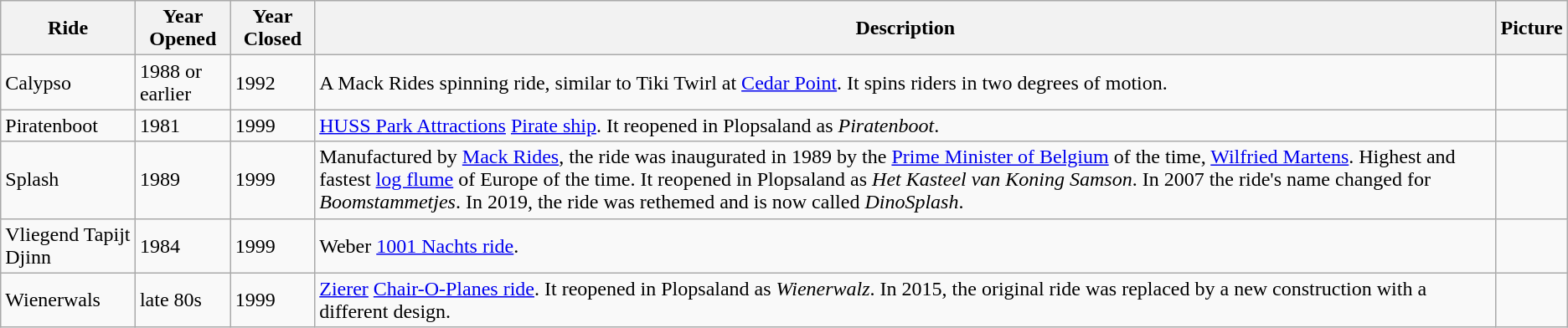<table class=wikitable>
<tr>
<th>Ride</th>
<th>Year Opened</th>
<th>Year Closed</th>
<th>Description</th>
<th>Picture</th>
</tr>
<tr>
<td>Calypso</td>
<td>1988 or earlier</td>
<td>1992</td>
<td>A Mack Rides spinning ride, similar to Tiki Twirl at <a href='#'>Cedar Point</a>. It spins riders in two degrees of motion.</td>
<td></td>
</tr>
<tr>
<td>Piratenboot</td>
<td>1981</td>
<td>1999</td>
<td><a href='#'>HUSS Park Attractions</a> <a href='#'>Pirate ship</a>. It reopened in Plopsaland as <em>Piratenboot</em>.</td>
<td></td>
</tr>
<tr>
<td>Splash</td>
<td>1989</td>
<td>1999</td>
<td>Manufactured by <a href='#'>Mack Rides</a>, the ride was inaugurated in 1989 by the <a href='#'>Prime Minister of Belgium</a> of the time, <a href='#'>Wilfried Martens</a>. Highest and fastest <a href='#'>log flume</a> of Europe of the time. It reopened in Plopsaland as <em>Het Kasteel van Koning Samson</em>. In 2007 the ride's name changed for <em>Boomstammetjes</em>. In 2019, the ride was rethemed and is now called <em>DinoSplash</em>.</td>
<td></td>
</tr>
<tr>
<td>Vliegend Tapijt Djinn</td>
<td>1984</td>
<td>1999</td>
<td>Weber <a href='#'>1001 Nachts ride</a>.</td>
<td></td>
</tr>
<tr>
<td>Wienerwals</td>
<td>late 80s</td>
<td>1999</td>
<td><a href='#'>Zierer</a> <a href='#'>Chair-O-Planes ride</a>. It reopened in Plopsaland as <em>Wienerwalz</em>. In 2015, the original ride was replaced by a new construction with a different design.</td>
<td></td>
</tr>
</table>
